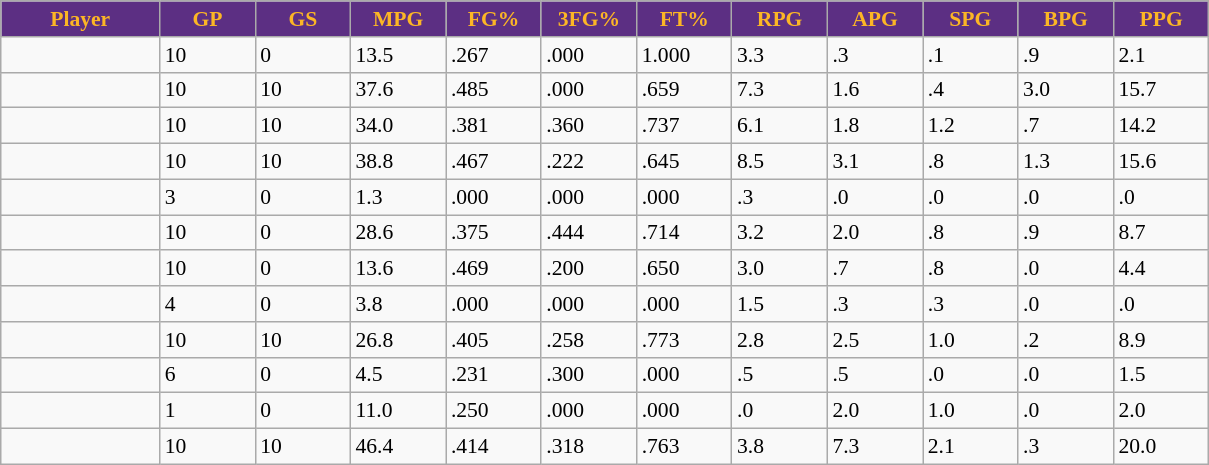<table class="wikitable sortable" style="font-size: 90%">
<tr>
<th style="background:#5C2F83; color:#FCB625" width="10%">Player</th>
<th style="background:#5C2F83; color:#FCB625" width="6%">GP</th>
<th style="background:#5C2F83; color:#FCB625" width="6%">GS</th>
<th style="background:#5C2F83; color:#FCB625" width="6%">MPG</th>
<th style="background:#5C2F83; color:#FCB625" width="6%">FG%</th>
<th style="background:#5C2F83; color:#FCB625" width="6%">3FG%</th>
<th style="background:#5C2F83; color:#FCB625" width="6%">FT%</th>
<th style="background:#5C2F83; color:#FCB625" width="6%">RPG</th>
<th style="background:#5C2F83; color:#FCB625" width="6%">APG</th>
<th style="background:#5C2F83; color:#FCB625" width="6%">SPG</th>
<th style="background:#5C2F83; color:#FCB625" width="6%">BPG</th>
<th style="background:#5C2F83; color:#FCB625" width="6%">PPG</th>
</tr>
<tr>
<td></td>
<td>10</td>
<td>0</td>
<td>13.5</td>
<td>.267</td>
<td>.000</td>
<td>1.000</td>
<td>3.3</td>
<td>.3</td>
<td>.1</td>
<td>.9</td>
<td>2.1</td>
</tr>
<tr>
<td></td>
<td>10</td>
<td>10</td>
<td>37.6</td>
<td>.485</td>
<td>.000</td>
<td>.659</td>
<td>7.3</td>
<td>1.6</td>
<td>.4</td>
<td>3.0</td>
<td>15.7</td>
</tr>
<tr>
<td></td>
<td>10</td>
<td>10</td>
<td>34.0</td>
<td>.381</td>
<td>.360</td>
<td>.737</td>
<td>6.1</td>
<td>1.8</td>
<td>1.2</td>
<td>.7</td>
<td>14.2</td>
</tr>
<tr>
<td></td>
<td>10</td>
<td>10</td>
<td>38.8</td>
<td>.467</td>
<td>.222</td>
<td>.645</td>
<td>8.5</td>
<td>3.1</td>
<td>.8</td>
<td>1.3</td>
<td>15.6</td>
</tr>
<tr>
<td></td>
<td>3</td>
<td>0</td>
<td>1.3</td>
<td>.000</td>
<td>.000</td>
<td>.000</td>
<td>.3</td>
<td>.0</td>
<td>.0</td>
<td>.0</td>
<td>.0</td>
</tr>
<tr>
<td></td>
<td>10</td>
<td>0</td>
<td>28.6</td>
<td>.375</td>
<td>.444</td>
<td>.714</td>
<td>3.2</td>
<td>2.0</td>
<td>.8</td>
<td>.9</td>
<td>8.7</td>
</tr>
<tr>
<td></td>
<td>10</td>
<td>0</td>
<td>13.6</td>
<td>.469</td>
<td>.200</td>
<td>.650</td>
<td>3.0</td>
<td>.7</td>
<td>.8</td>
<td>.0</td>
<td>4.4</td>
</tr>
<tr>
<td></td>
<td>4</td>
<td>0</td>
<td>3.8</td>
<td>.000</td>
<td>.000</td>
<td>.000</td>
<td>1.5</td>
<td>.3</td>
<td>.3</td>
<td>.0</td>
<td>.0</td>
</tr>
<tr>
<td></td>
<td>10</td>
<td>10</td>
<td>26.8</td>
<td>.405</td>
<td>.258</td>
<td>.773</td>
<td>2.8</td>
<td>2.5</td>
<td>1.0</td>
<td>.2</td>
<td>8.9</td>
</tr>
<tr>
<td></td>
<td>6</td>
<td>0</td>
<td>4.5</td>
<td>.231</td>
<td>.300</td>
<td>.000</td>
<td>.5</td>
<td>.5</td>
<td>.0</td>
<td>.0</td>
<td>1.5</td>
</tr>
<tr>
<td></td>
<td>1</td>
<td>0</td>
<td>11.0</td>
<td>.250</td>
<td>.000</td>
<td>.000</td>
<td>.0</td>
<td>2.0</td>
<td>1.0</td>
<td>.0</td>
<td>2.0</td>
</tr>
<tr>
<td></td>
<td>10</td>
<td>10</td>
<td>46.4</td>
<td>.414</td>
<td>.318</td>
<td>.763</td>
<td>3.8</td>
<td>7.3</td>
<td>2.1</td>
<td>.3</td>
<td>20.0</td>
</tr>
</table>
